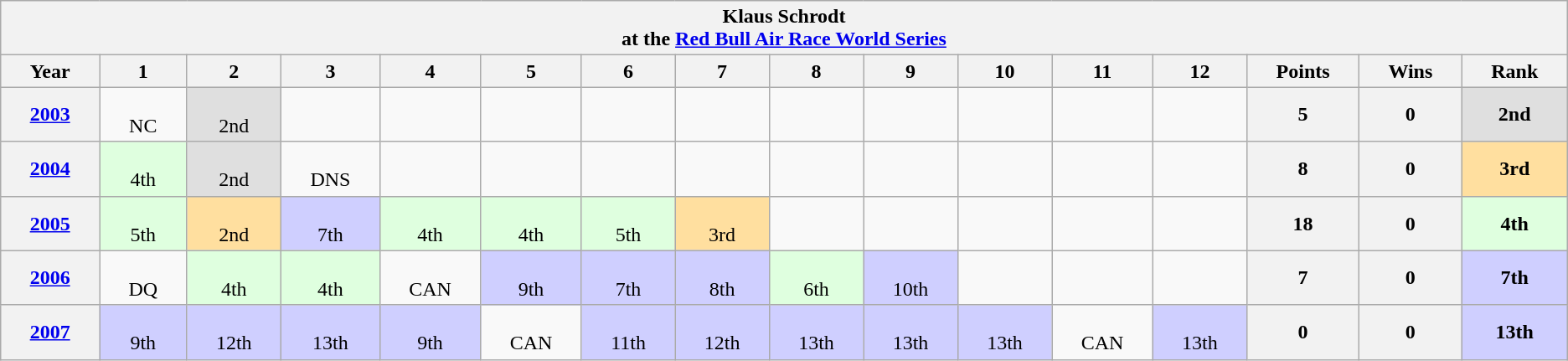<table class="wikitable">
<tr>
<th colspan=16 align=center> Klaus Schrodt<br>at the <a href='#'>Red Bull Air Race World Series</a></th>
</tr>
<tr>
<th width="2%">Year</th>
<th width="2%">1</th>
<th width="2%">2</th>
<th width="2%">3</th>
<th width="2%">4</th>
<th width="2%">5</th>
<th width="2%">6</th>
<th width="2%">7</th>
<th width="2%">8</th>
<th width="2%">9</th>
<th width="2%">10</th>
<th width="2%">11</th>
<th width="2%">12</th>
<th width="2%">Points</th>
<th width="2%">Wins</th>
<th width="2%">Rank</th>
</tr>
<tr align=center>
<th><a href='#'>2003</a></th>
<td><br>NC</td>
<td style="background:#dfdfdf;"><br>2nd</td>
<td></td>
<td></td>
<td></td>
<td></td>
<td></td>
<td></td>
<td></td>
<td></td>
<td></td>
<td></td>
<th>5</th>
<th>0</th>
<td style="background:#dfdfdf;"><strong>2nd</strong></td>
</tr>
<tr align=center>
<th><a href='#'>2004</a></th>
<td style="background:#dfffdf;"><br>4th</td>
<td style="background:#dfdfdf;"><br>2nd</td>
<td><br>DNS</td>
<td></td>
<td></td>
<td></td>
<td></td>
<td></td>
<td></td>
<td></td>
<td></td>
<td></td>
<th>8</th>
<th>0</th>
<td style="background:#ffdf9f;"><strong>3rd</strong></td>
</tr>
<tr align=center>
<th><a href='#'>2005</a></th>
<td style="background:#dfffdf;"><br>5th</td>
<td style="background:#ffdf9f;"><br>2nd</td>
<td style="background:#cfcfff;"><br>7th</td>
<td style="background:#dfffdf;"><br>4th</td>
<td style="background:#dfffdf;"><br>4th</td>
<td style="background:#dfffdf;"><br>5th</td>
<td style="background:#ffdf9f;"><br>3rd</td>
<td></td>
<td></td>
<td></td>
<td></td>
<td></td>
<th>18</th>
<th>0</th>
<td style="background:#dfffdf;"><strong>4th</strong></td>
</tr>
<tr align=center>
<th><a href='#'>2006</a></th>
<td><br>DQ</td>
<td style="background:#dfffdf;"><br>4th</td>
<td style="background:#dfffdf;"><br>4th</td>
<td><br>CAN</td>
<td style="background:#cfcfff;"><br>9th</td>
<td style="background:#cfcfff;"><br>7th</td>
<td style="background:#cfcfff;"><br>8th</td>
<td style="background:#dfffdf;"><br>6th</td>
<td style="background:#cfcfff;"><br>10th</td>
<td></td>
<td></td>
<td></td>
<th>7</th>
<th>0</th>
<td style="background:#cfcfff;"><strong>7th</strong></td>
</tr>
<tr align=center>
<th><a href='#'>2007</a></th>
<td style="background:#cfcfff;"><br>9th</td>
<td style="background:#cfcfff;"><br>12th</td>
<td style="background:#cfcfff;"><br>13th</td>
<td style="background:#cfcfff;"><br>9th</td>
<td><br>CAN</td>
<td style="background:#cfcfff;"><br>11th</td>
<td style="background:#cfcfff;"><br>12th</td>
<td style="background:#cfcfff;"><br>13th</td>
<td style="background:#cfcfff;"><br>13th</td>
<td style="background:#cfcfff;"><br>13th</td>
<td><br>CAN</td>
<td style="background:#cfcfff;"><br>13th</td>
<th>0</th>
<th>0</th>
<td style="background:#cfcfff;"><strong>13th</strong></td>
</tr>
</table>
